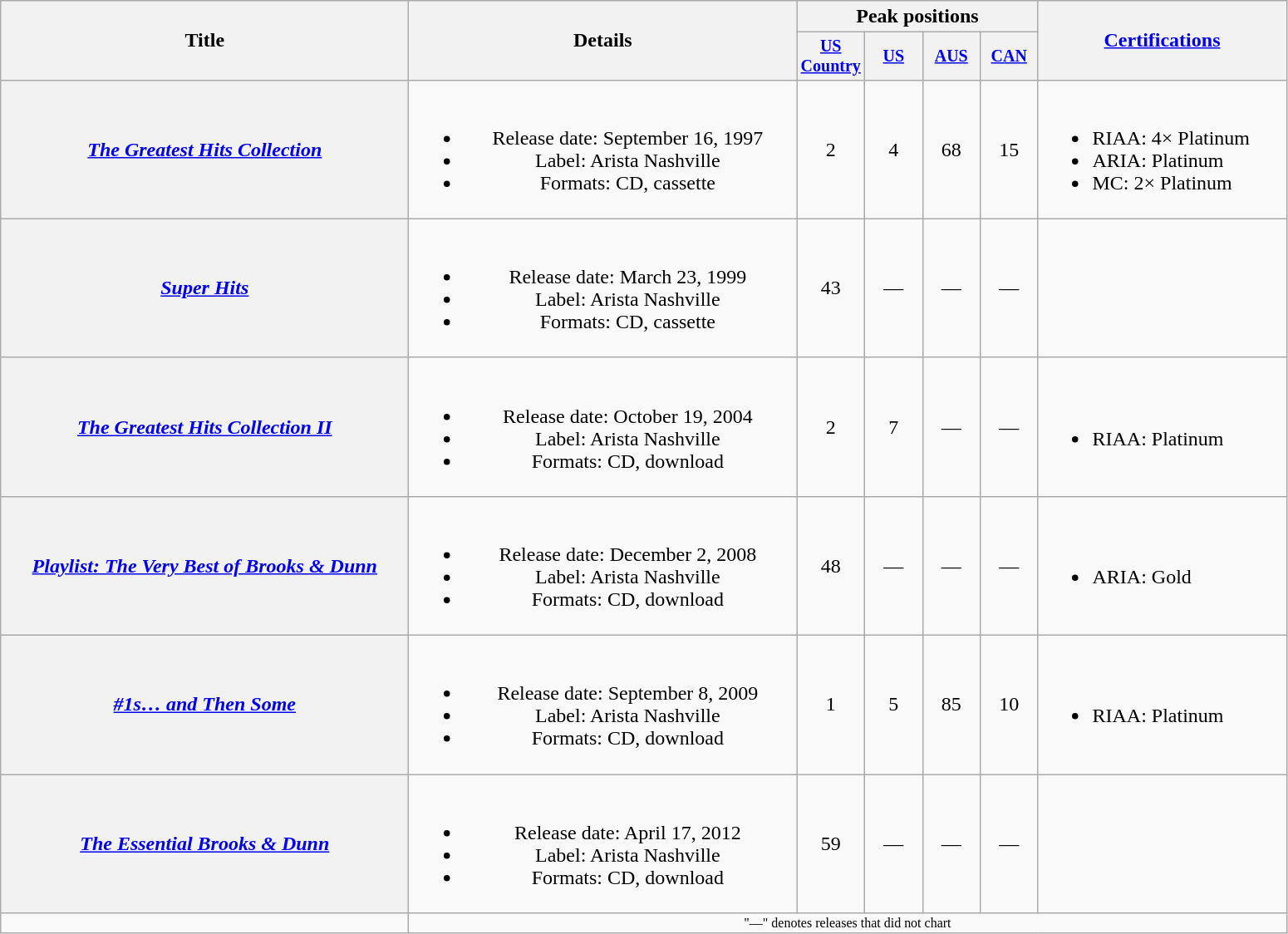<table class="wikitable plainrowheaders" style="text-align:center;">
<tr>
<th rowspan="2" style="width:20em;">Title</th>
<th rowspan="2" style="width:19em;">Details</th>
<th colspan="4">Peak positions</th>
<th rowspan="2" style="width:12em;"><a href='#'>Certifications</a></th>
</tr>
<tr style="font-size:smaller;">
<th width="40"><a href='#'>US Country</a><br></th>
<th width="40"><a href='#'>US</a><br></th>
<th width="40"><a href='#'>AUS</a><br></th>
<th width="40"><a href='#'>CAN</a><br></th>
</tr>
<tr>
<th scope="row"><em><a href='#'>The Greatest Hits Collection</a></em></th>
<td><br><ul><li>Release date: September 16, 1997</li><li>Label: Arista Nashville</li><li>Formats: CD, cassette</li></ul></td>
<td>2</td>
<td>4</td>
<td>68</td>
<td>15</td>
<td align="left"><br><ul><li>RIAA: 4× Platinum</li><li>ARIA: Platinum</li><li>MC: 2× Platinum</li></ul></td>
</tr>
<tr>
<th scope="row"><em><a href='#'>Super Hits</a></em></th>
<td><br><ul><li>Release date: March 23, 1999</li><li>Label: Arista Nashville</li><li>Formats: CD, cassette</li></ul></td>
<td>43</td>
<td>—</td>
<td>—</td>
<td>—</td>
<td></td>
</tr>
<tr>
<th scope="row"><em><a href='#'>The Greatest Hits Collection II</a></em></th>
<td><br><ul><li>Release date: October 19, 2004</li><li>Label: Arista Nashville</li><li>Formats: CD, download</li></ul></td>
<td>2</td>
<td>7</td>
<td>—</td>
<td>—</td>
<td align="left"><br><ul><li>RIAA: Platinum</li></ul></td>
</tr>
<tr>
<th scope="row"><em><a href='#'>Playlist: The Very Best of Brooks & Dunn</a></em></th>
<td><br><ul><li>Release date: December 2, 2008</li><li>Label: Arista Nashville</li><li>Formats: CD, download</li></ul></td>
<td>48</td>
<td>—</td>
<td>—</td>
<td>—</td>
<td align="left"><br><ul><li>ARIA: Gold</li></ul></td>
</tr>
<tr>
<th scope="row"><em><a href='#'>#1s… and Then Some</a></em></th>
<td><br><ul><li>Release date: September 8, 2009</li><li>Label: Arista Nashville</li><li>Formats: CD, download</li></ul></td>
<td>1</td>
<td>5</td>
<td>85</td>
<td>10</td>
<td align="left"><br><ul><li>RIAA: Platinum</li></ul></td>
</tr>
<tr>
<th scope="row"><em><a href='#'>The Essential Brooks & Dunn</a></em></th>
<td><br><ul><li>Release date: April 17, 2012</li><li>Label: Arista Nashville</li><li>Formats: CD, download</li></ul></td>
<td>59</td>
<td>—</td>
<td>—</td>
<td>—</td>
<td></td>
</tr>
<tr>
<td></td>
<td colspan="6" style="font-size:8pt">"—" denotes releases that did not chart</td>
</tr>
</table>
